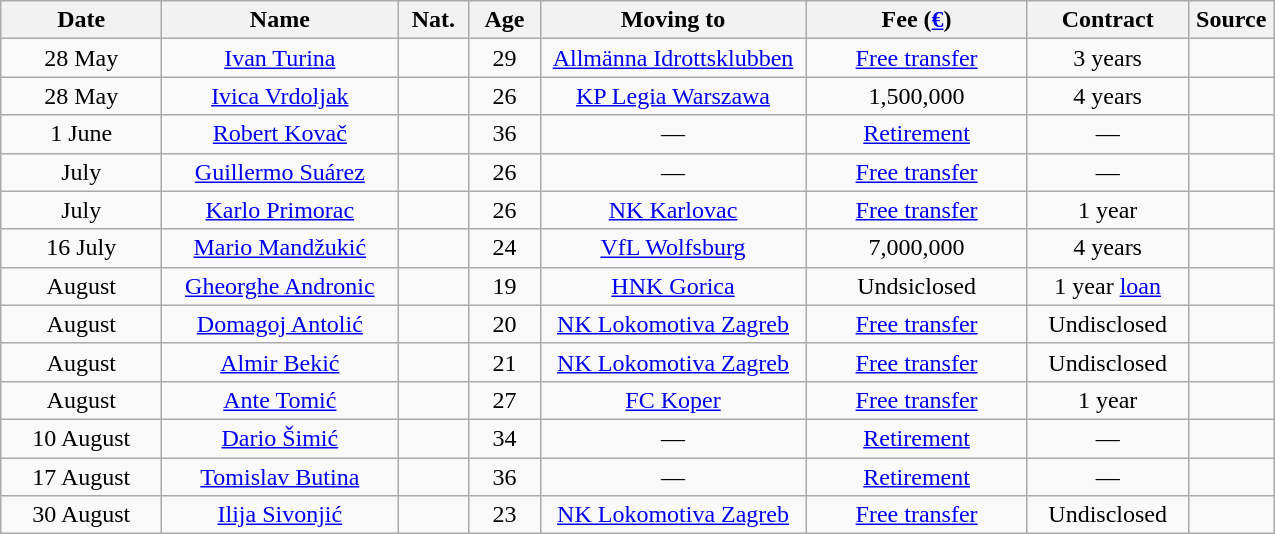<table class="wikitable">
<tr>
<th style="width:100px;">Date</th>
<th style="width:150px;">Name</th>
<th style="width:40px;">Nat.</th>
<th style="width:40px;">Age</th>
<th style="width:170px;">Moving to</th>
<th style="width:140px;">Fee (<a href='#'>€</a>)</th>
<th style="width:100px;">Contract</th>
<th width="50">Source</th>
</tr>
<tr>
<td style="text-align:center;">28 May</td>
<td style="text-align:center;"><a href='#'>Ivan Turina</a></td>
<td style="text-align:center;"></td>
<td style="text-align:center;">29</td>
<td style="text-align:center;"><a href='#'>Allmänna Idrottsklubben</a></td>
<td style="text-align:center;"><a href='#'>Free transfer</a></td>
<td style="text-align:center;">3 years</td>
<td style="text-align:center;"></td>
</tr>
<tr>
<td style="text-align:center;">28 May</td>
<td style="text-align:center;"><a href='#'>Ivica Vrdoljak</a></td>
<td style="text-align:center;"></td>
<td style="text-align:center;">26</td>
<td style="text-align:center;"><a href='#'>KP Legia Warszawa</a></td>
<td style="text-align:center;">1,500,000</td>
<td style="text-align:center;">4 years</td>
<td style="text-align:center;"></td>
</tr>
<tr>
<td style="text-align:center;">1 June</td>
<td style="text-align:center;"><a href='#'>Robert Kovač</a></td>
<td style="text-align:center;"></td>
<td style="text-align:center;">36</td>
<td style="text-align:center;">—</td>
<td style="text-align:center;"><a href='#'>Retirement</a></td>
<td style="text-align:center;">—</td>
<td style="text-align:center;"></td>
</tr>
<tr>
<td style="text-align:center;">July</td>
<td style="text-align:center;"><a href='#'>Guillermo Suárez</a></td>
<td style="text-align:center;"></td>
<td style="text-align:center;">26</td>
<td style="text-align:center;">—</td>
<td style="text-align:center;"><a href='#'>Free transfer</a></td>
<td style="text-align:center;">—</td>
<td style="text-align:center;"></td>
</tr>
<tr>
<td style="text-align:center;">July</td>
<td style="text-align:center;"><a href='#'>Karlo Primorac</a></td>
<td style="text-align:center;"></td>
<td style="text-align:center;">26</td>
<td style="text-align:center;"><a href='#'>NK Karlovac</a></td>
<td style="text-align:center;"><a href='#'>Free transfer</a></td>
<td style="text-align:center;">1 year</td>
<td style="text-align:center;"></td>
</tr>
<tr>
<td style="text-align:center;">16 July</td>
<td style="text-align:center;"><a href='#'>Mario Mandžukić</a></td>
<td style="text-align:center;"></td>
<td style="text-align:center;">24</td>
<td style="text-align:center;"><a href='#'>VfL Wolfsburg</a></td>
<td style="text-align:center;">7,000,000</td>
<td style="text-align:center;">4 years</td>
<td style="text-align:center;"></td>
</tr>
<tr>
<td style="text-align:center;">August</td>
<td style="text-align:center;"><a href='#'>Gheorghe Andronic</a></td>
<td style="text-align:center;"></td>
<td style="text-align:center;">19</td>
<td style="text-align:center;"><a href='#'>HNK Gorica</a></td>
<td style="text-align:center;">Undsiclosed</td>
<td style="text-align:center;">1 year <a href='#'>loan</a></td>
<td style="text-align:center;"></td>
</tr>
<tr>
<td style="text-align:center;">August</td>
<td style="text-align:center;"><a href='#'>Domagoj Antolić</a></td>
<td style="text-align:center;"></td>
<td style="text-align:center;">20</td>
<td style="text-align:center;"><a href='#'>NK Lokomotiva Zagreb</a></td>
<td style="text-align:center;"><a href='#'>Free transfer</a></td>
<td style="text-align:center;">Undisclosed</td>
<td style="text-align:center;"></td>
</tr>
<tr>
<td style="text-align:center;">August</td>
<td style="text-align:center;"><a href='#'>Almir Bekić</a></td>
<td style="text-align:center;"></td>
<td style="text-align:center;">21</td>
<td style="text-align:center;"><a href='#'>NK Lokomotiva Zagreb</a></td>
<td style="text-align:center;"><a href='#'>Free transfer</a></td>
<td style="text-align:center;">Undisclosed</td>
<td style="text-align:center;"></td>
</tr>
<tr>
<td style="text-align:center;">August</td>
<td style="text-align:center;"><a href='#'>Ante Tomić</a></td>
<td style="text-align:center;"></td>
<td style="text-align:center;">27</td>
<td style="text-align:center;"><a href='#'>FC Koper</a></td>
<td style="text-align:center;"><a href='#'>Free transfer</a></td>
<td style="text-align:center;">1 year</td>
<td style="text-align:center;"></td>
</tr>
<tr>
<td style="text-align:center;">10 August</td>
<td style="text-align:center;"><a href='#'>Dario Šimić</a></td>
<td style="text-align:center;"></td>
<td style="text-align:center;">34</td>
<td style="text-align:center;">—</td>
<td style="text-align:center;"><a href='#'>Retirement</a></td>
<td style="text-align:center;">—</td>
<td style="text-align:center;"></td>
</tr>
<tr>
<td style="text-align:center;">17 August</td>
<td style="text-align:center;"><a href='#'>Tomislav Butina</a></td>
<td style="text-align:center;"></td>
<td style="text-align:center;">36</td>
<td style="text-align:center;">—</td>
<td style="text-align:center;"><a href='#'>Retirement</a></td>
<td style="text-align:center;">—</td>
<td style="text-align:center;"></td>
</tr>
<tr>
<td style="text-align:center;">30 August</td>
<td style="text-align:center;"><a href='#'>Ilija Sivonjić</a></td>
<td style="text-align:center;"></td>
<td style="text-align:center;">23</td>
<td style="text-align:center;"><a href='#'>NK Lokomotiva Zagreb</a></td>
<td style="text-align:center;"><a href='#'>Free transfer</a></td>
<td style="text-align:center;">Undisclosed</td>
<td style="text-align:center;"></td>
</tr>
</table>
